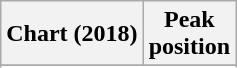<table class="wikitable sortable plainrowheaders" style="text-align:center">
<tr>
<th>Chart (2018)</th>
<th>Peak<br>position</th>
</tr>
<tr>
</tr>
<tr>
</tr>
</table>
